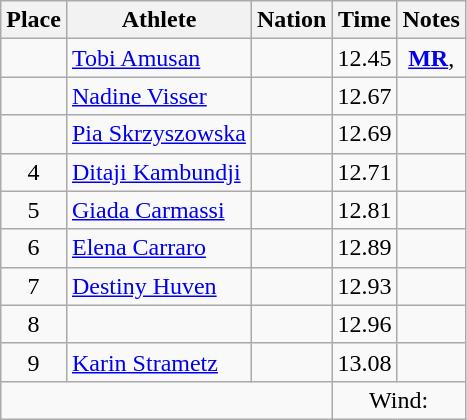<table class="wikitable mw-datatable sortable" style="text-align:center;">
<tr>
<th scope="col">Place</th>
<th scope="col">Athlete</th>
<th scope="col">Nation</th>
<th scope="col">Time</th>
<th scope="col">Notes</th>
</tr>
<tr>
<td></td>
<td align="left"><a href='#'>Tobi Amusan</a></td>
<td align="left"></td>
<td>12.45</td>
<td><strong><a href='#'>MR</a></strong>, </td>
</tr>
<tr>
<td></td>
<td align="left"><a href='#'>Nadine Visser</a></td>
<td align="left"></td>
<td>12.67</td>
<td></td>
</tr>
<tr>
<td></td>
<td align="left"><a href='#'>Pia Skrzyszowska</a></td>
<td align="left"></td>
<td>12.69</td>
<td></td>
</tr>
<tr>
<td>4</td>
<td align="left"><a href='#'>Ditaji Kambundji</a></td>
<td align="left"></td>
<td>12.71</td>
<td></td>
</tr>
<tr>
<td>5</td>
<td align="left"><a href='#'>Giada Carmassi</a></td>
<td align="left"></td>
<td>12.81</td>
<td></td>
</tr>
<tr>
<td>6</td>
<td align="left"><a href='#'>Elena Carraro</a></td>
<td align="left"></td>
<td>12.89</td>
<td></td>
</tr>
<tr>
<td>7</td>
<td align="left"><a href='#'>Destiny Huven</a></td>
<td align="left"></td>
<td>12.93</td>
<td></td>
</tr>
<tr>
<td>8</td>
<td align="left"></td>
<td align="left"></td>
<td>12.96</td>
<td></td>
</tr>
<tr>
<td>9</td>
<td align="left"><a href='#'>Karin Strametz</a></td>
<td align="left"></td>
<td>13.08</td>
<td></td>
</tr>
<tr class="sortbottom">
<td colspan="3"></td>
<td colspan="2">Wind: </td>
</tr>
</table>
